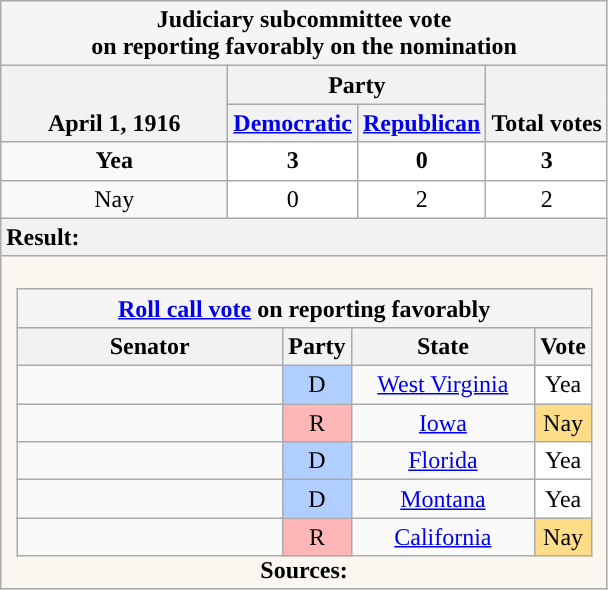<table class="wikitable" style="text-align:center">
<tr>
<th colspan=4 style="background:#f5f5f5">Judiciary subcommittee vote<br>on reporting favorably on the nomination</th>
</tr>
<tr style="vertical-align:bottom;">
<th rowspan=2 style="width: 9em;">April 1, 1916</th>
<th colspan=2>Party</th>
<th rowspan=2>Total votes</th>
</tr>
<tr style="vertical-align:bottom;">
<th><a href='#'>Democratic</a></th>
<th><a href='#'>Republican</a></th>
</tr>
<tr>
<td><strong>Yea</strong></td>
<td style="background:#ffffff"><strong>3</strong></td>
<td style="background:#ffffff"><strong>0</strong></td>
<td style="background:#ffffff"><strong>3</strong></td>
</tr>
<tr>
<td>Nay</td>
<td style="background:#ffffff">0</td>
<td style="background:#ffffff">2</td>
<td style="background:#ffffff">2</td>
</tr>
<tr>
<th colspan=5 style="text-align:left;">Result: </th>
</tr>
<tr>
<td colspan=5 style="background:#f9f7f0"><br><table class="wikitable sortable mw-collapsible mw-collapsed" style="margin:auto;">
<tr>
<th colspan=4 style="background:#f5f5f5"><a href='#'>Roll call vote</a> on reporting favorably</th>
</tr>
<tr>
<th scope="col" style="width: 170px;">Senator</th>
<th>Party</th>
<th scope="col" style="width: 115px;">State</th>
<th>Vote</th>
</tr>
<tr>
<td></td>
<td style="background-color:#b0ceff; text-align: center;">D</td>
<td><a href='#'>West Virginia</a></td>
<td style="background-color:#ffffff;">Yea</td>
</tr>
<tr>
<td></td>
<td style="background-color:#ffb6b6; text-align: center;">R</td>
<td><a href='#'>Iowa</a></td>
<td style="background-color:#ffdd88;">Nay</td>
</tr>
<tr>
<td></td>
<td style="background-color:#b0ceff; text-align: center;">D</td>
<td><a href='#'>Florida</a></td>
<td style="background-color:#ffffff;">Yea</td>
</tr>
<tr>
<td></td>
<td style="background-color:#b0ceff; text-align: center;">D</td>
<td><a href='#'>Montana</a></td>
<td style="background-color:#ffffff;">Yea</td>
</tr>
<tr>
<td></td>
<td style="background-color:#ffb6b6; text-align: center;">R</td>
<td><a href='#'>California</a></td>
<td style="background-color:#ffdd88;">Nay</td>
</tr>
</table>
<strong>Sources:</strong></td>
</tr>
</table>
